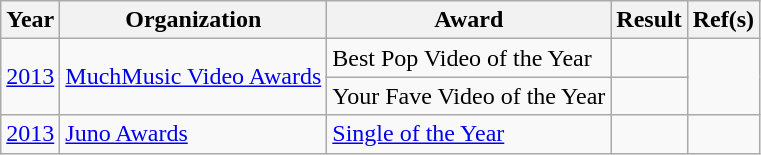<table class="wikitable plainrowheaders">
<tr align=center>
<th scope="col">Year</th>
<th scope="col">Organization</th>
<th scope="col">Award</th>
<th scope="col">Result</th>
<th scope="col">Ref(s)</th>
</tr>
<tr>
<td rowspan="2"><a href='#'>2013</a></td>
<td rowspan="2"><a href='#'>MuchMusic Video Awards</a></td>
<td>Best Pop Video of the Year</td>
<td></td>
<td style="text-align:center;" rowspan="2"></td>
</tr>
<tr>
<td>Your Fave Video of the Year</td>
<td></td>
</tr>
<tr>
<td><a href='#'>2013</a></td>
<td><a href='#'>Juno Awards</a></td>
<td><a href='#'>Single of the Year</a></td>
<td></td>
<td style="text-align:center;"></td>
</tr>
</table>
